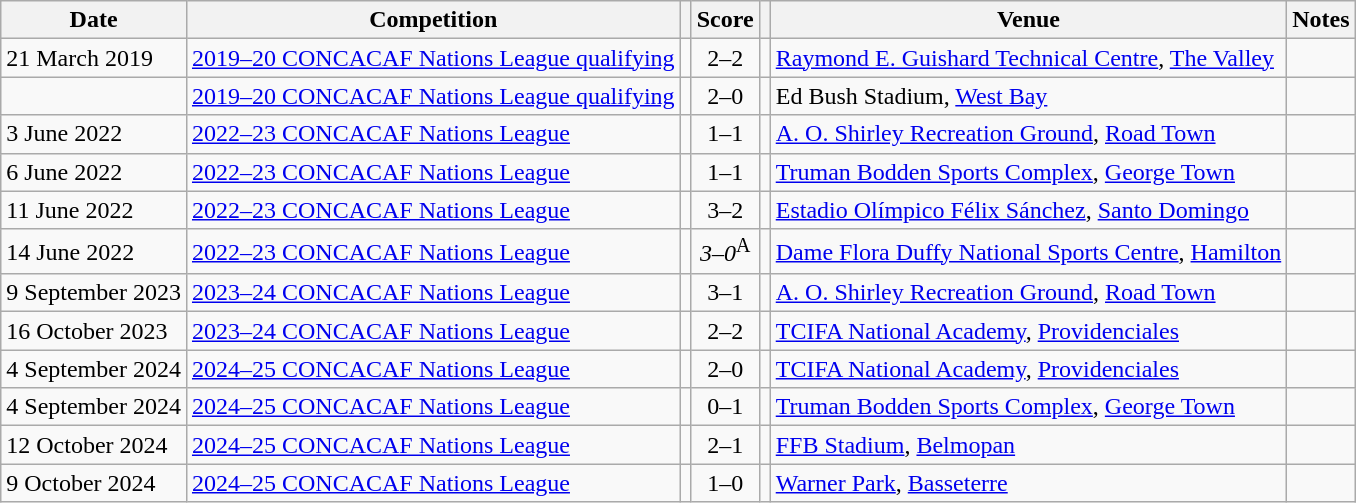<table class="wikitable">
<tr>
<th>Date</th>
<th>Competition</th>
<th></th>
<th>Score</th>
<th></th>
<th>Venue</th>
<th>Notes</th>
</tr>
<tr>
<td>21 March 2019</td>
<td><a href='#'>2019–20 CONCACAF Nations League qualifying</a></td>
<td align=right></td>
<td align=center>2–2</td>
<td></td>
<td> <a href='#'>Raymond E. Guishard Technical Centre</a>, <a href='#'>The Valley</a></td>
<td></td>
</tr>
<tr>
<td></td>
<td><a href='#'>2019–20 CONCACAF Nations League qualifying</a></td>
<td align=right></td>
<td align=center>2–0</td>
<td></td>
<td> Ed Bush Stadium, <a href='#'>West Bay</a></td>
<td></td>
</tr>
<tr>
<td>3 June 2022</td>
<td><a href='#'>2022–23 CONCACAF Nations League</a></td>
<td align=right></td>
<td align=center>1–1</td>
<td></td>
<td> <a href='#'>A. O. Shirley Recreation Ground</a>, <a href='#'>Road Town</a></td>
<td></td>
</tr>
<tr>
<td>6 June 2022</td>
<td><a href='#'>2022–23 CONCACAF Nations League</a></td>
<td align=right></td>
<td align=center>1–1</td>
<td></td>
<td> <a href='#'>Truman Bodden Sports Complex</a>, <a href='#'>George Town</a></td>
<td></td>
</tr>
<tr>
<td>11 June 2022</td>
<td><a href='#'>2022–23 CONCACAF Nations League</a></td>
<td align=right></td>
<td align=center>3–2</td>
<td></td>
<td> <a href='#'>Estadio Olímpico Félix Sánchez</a>, <a href='#'>Santo Domingo</a></td>
<td></td>
</tr>
<tr>
<td>14 June 2022</td>
<td><a href='#'>2022–23 CONCACAF Nations League</a></td>
<td align=right></td>
<td align=center><em>3–0</em><sup>A</sup></td>
<td></td>
<td> <a href='#'>Dame Flora Duffy National Sports Centre</a>, <a href='#'>Hamilton</a></td>
<td></td>
</tr>
<tr>
<td>9 September 2023</td>
<td><a href='#'>2023–24 CONCACAF Nations League</a></td>
<td align=right></td>
<td align=center>3–1</td>
<td></td>
<td> <a href='#'>A. O. Shirley Recreation Ground</a>, <a href='#'>Road Town</a></td>
<td></td>
</tr>
<tr>
<td>16 October 2023</td>
<td><a href='#'>2023–24 CONCACAF Nations League</a></td>
<td align=right></td>
<td align=center>2–2</td>
<td></td>
<td> <a href='#'>TCIFA National Academy</a>, <a href='#'>Providenciales</a></td>
<td></td>
</tr>
<tr>
<td>4 September 2024</td>
<td><a href='#'>2024–25 CONCACAF Nations League</a></td>
<td align=right></td>
<td align=center>2–0</td>
<td></td>
<td> <a href='#'>TCIFA National Academy</a>, <a href='#'>Providenciales</a></td>
<td></td>
</tr>
<tr>
<td>4 September 2024</td>
<td><a href='#'>2024–25 CONCACAF Nations League</a></td>
<td align=right></td>
<td align=center>0–1</td>
<td></td>
<td> <a href='#'>Truman Bodden Sports Complex</a>, <a href='#'>George Town</a></td>
<td></td>
</tr>
<tr>
<td>12 October 2024</td>
<td><a href='#'>2024–25 CONCACAF Nations League</a></td>
<td align=right></td>
<td align=center>2–1</td>
<td></td>
<td> <a href='#'>FFB Stadium</a>, <a href='#'>Belmopan</a></td>
<td></td>
</tr>
<tr>
<td>9 October 2024</td>
<td><a href='#'>2024–25 CONCACAF Nations League</a></td>
<td align=right></td>
<td align=center>1–0</td>
<td></td>
<td> <a href='#'>Warner Park</a>, <a href='#'>Basseterre</a></td>
<td></td>
</tr>
</table>
